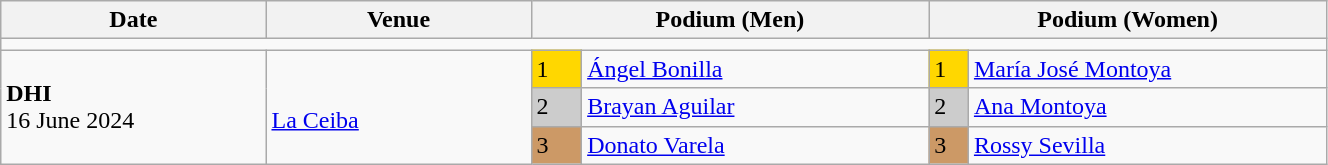<table class="wikitable" width=70%>
<tr>
<th>Date</th>
<th width=20%>Venue</th>
<th colspan=2 width=30%>Podium (Men)</th>
<th colspan=2 width=30%>Podium (Women)</th>
</tr>
<tr>
<td colspan=6></td>
</tr>
<tr>
<td rowspan=3><strong>DHI</strong> <br> 16 June 2024</td>
<td rowspan=3><br><a href='#'>La Ceiba</a></td>
<td bgcolor=FFD700>1</td>
<td><a href='#'>Ángel Bonilla</a></td>
<td bgcolor=FFD700>1</td>
<td><a href='#'>María José Montoya</a></td>
</tr>
<tr>
<td bgcolor=CCCCCC>2</td>
<td><a href='#'>Brayan Aguilar</a></td>
<td bgcolor=CCCCCC>2</td>
<td><a href='#'>Ana Montoya</a></td>
</tr>
<tr>
<td bgcolor=CC9966>3</td>
<td><a href='#'>Donato Varela</a></td>
<td bgcolor=CC9966>3</td>
<td><a href='#'>Rossy Sevilla</a></td>
</tr>
</table>
